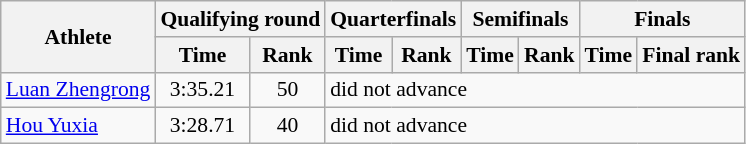<table class="wikitable" style="font-size:90%">
<tr>
<th rowspan="2">Athlete</th>
<th colspan="2">Qualifying round</th>
<th colspan="2">Quarterfinals</th>
<th colspan="2">Semifinals</th>
<th colspan="2">Finals</th>
</tr>
<tr>
<th>Time</th>
<th>Rank</th>
<th>Time</th>
<th>Rank</th>
<th>Time</th>
<th>Rank</th>
<th>Time</th>
<th>Final rank</th>
</tr>
<tr>
<td><a href='#'>Luan Zhengrong</a></td>
<td align="center">3:35.21</td>
<td align="center">50</td>
<td colspan="6">did not advance</td>
</tr>
<tr>
<td><a href='#'>Hou Yuxia</a></td>
<td align="center">3:28.71</td>
<td align="center">40</td>
<td colspan="6">did not advance</td>
</tr>
</table>
